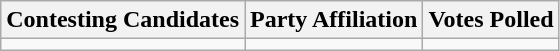<table class="wikitable sortable">
<tr>
<th>Contesting Candidates</th>
<th>Party Affiliation</th>
<th>Votes Polled</th>
</tr>
<tr>
<td></td>
<td></td>
<td></td>
</tr>
</table>
